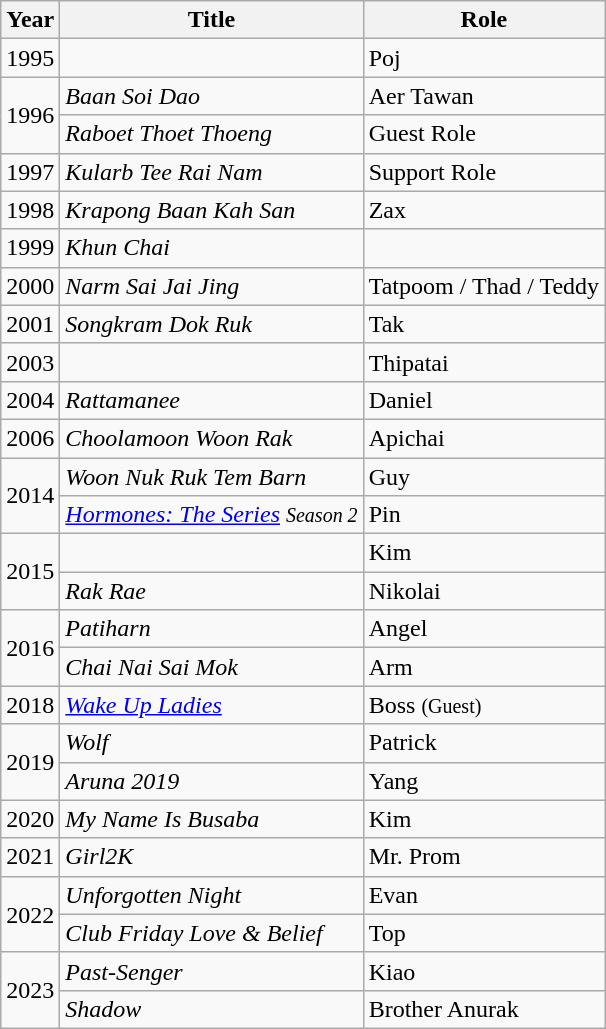<table class="wikitable">
<tr>
<th>Year</th>
<th>Title</th>
<th>Role</th>
</tr>
<tr>
<td>1995</td>
<td><em></em></td>
<td>Poj</td>
</tr>
<tr>
<td rowspan="2">1996</td>
<td><em>Baan Soi Dao</em></td>
<td>Aer Tawan</td>
</tr>
<tr>
<td><em>Raboet Thoet Thoeng</em></td>
<td>Guest Role</td>
</tr>
<tr>
<td>1997</td>
<td><em>Kularb Tee Rai Nam</em></td>
<td>Support Role</td>
</tr>
<tr>
<td>1998</td>
<td><em>Krapong Baan Kah San</em></td>
<td>Zax</td>
</tr>
<tr>
<td>1999</td>
<td><em>Khun Chai</em></td>
</tr>
<tr>
<td>2000</td>
<td><em>Narm Sai Jai Jing</em></td>
<td>Tatpoom / Thad / Teddy</td>
</tr>
<tr>
<td>2001</td>
<td><em>Songkram Dok Ruk</em></td>
<td>Tak</td>
</tr>
<tr>
<td>2003</td>
<td><em></em></td>
<td>Thipatai</td>
</tr>
<tr>
<td>2004</td>
<td><em>Rattamanee</em></td>
<td>Daniel</td>
</tr>
<tr>
<td>2006</td>
<td><em>Choolamoon Woon Rak</em></td>
<td>Apichai</td>
</tr>
<tr>
<td rowspan="2">2014</td>
<td><em>Woon Nuk Ruk Tem Barn</em></td>
<td>Guy</td>
</tr>
<tr>
<td><em><a href='#'>Hormones: The Series</a> <small>Season 2</small></em></td>
<td>Pin</td>
</tr>
<tr>
<td rowspan="2">2015</td>
<td><em></em></td>
<td>Kim</td>
</tr>
<tr>
<td><em>Rak Rae</em></td>
<td>Nikolai</td>
</tr>
<tr>
<td rowspan="2">2016</td>
<td><em>Patiharn</em></td>
<td>Angel</td>
</tr>
<tr>
<td><em>Chai Nai Sai Mok</em></td>
<td>Arm</td>
</tr>
<tr>
<td>2018</td>
<td><em><a href='#'>Wake Up Ladies</a></em></td>
<td>Boss <small>(Guest)</small></td>
</tr>
<tr>
<td rowspan="2">2019</td>
<td><em>Wolf</em></td>
<td>Patrick</td>
</tr>
<tr>
<td><em>Aruna 2019</em></td>
<td>Yang</td>
</tr>
<tr>
<td>2020</td>
<td><em>My Name Is Busaba</em></td>
<td>Kim</td>
</tr>
<tr>
<td>2021</td>
<td><em>Girl2K</em></td>
<td>Mr. Prom</td>
</tr>
<tr>
<td rowspan="2">2022</td>
<td><em>Unforgotten Night</em></td>
<td>Evan</td>
</tr>
<tr>
<td><em>Club Friday Love & Belief</em></td>
<td>Top</td>
</tr>
<tr>
<td rowspan="2">2023</td>
<td><em>Past-Senger</em></td>
<td>Kiao</td>
</tr>
<tr>
<td><em>Shadow</em></td>
<td>Brother Anurak</td>
</tr>
</table>
